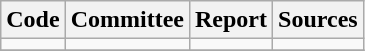<table class="wikitable">
<tr>
<th>Code</th>
<th>Committee</th>
<th>Report</th>
<th>Sources</th>
</tr>
<tr>
<td></td>
<td></td>
<td></td>
<td></td>
</tr>
<tr>
</tr>
</table>
